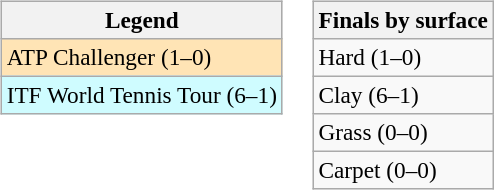<table>
<tr valign=top>
<td><br><table class=wikitable style=font-size:97%>
<tr>
<th>Legend</th>
</tr>
<tr bgcolor=moccasin>
<td>ATP Challenger (1–0)</td>
</tr>
<tr bgcolor=cffcff>
<td>ITF World Tennis Tour (6–1)</td>
</tr>
</table>
</td>
<td><br><table class=wikitable style=font-size:97%>
<tr>
<th>Finals by surface</th>
</tr>
<tr>
<td>Hard (1–0)</td>
</tr>
<tr>
<td>Clay (6–1)</td>
</tr>
<tr>
<td>Grass (0–0)</td>
</tr>
<tr>
<td>Carpet (0–0)</td>
</tr>
</table>
</td>
</tr>
</table>
